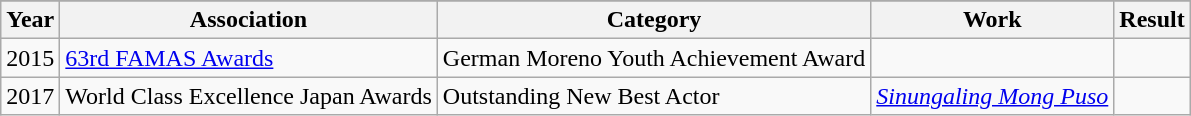<table class="wikitable sortable" background: #f9f9f9>
<tr bgcolor="#B0C4DE" align="center">
</tr>
<tr>
<th>Year</th>
<th>Association</th>
<th>Category</th>
<th>Work</th>
<th>Result</th>
</tr>
<tr>
<td>2015</td>
<td><a href='#'>63rd FAMAS Awards</a></td>
<td>German Moreno Youth Achievement Award</td>
<td></td>
<td></td>
</tr>
<tr>
<td>2017</td>
<td>World Class Excellence Japan Awards</td>
<td>Outstanding New Best Actor</td>
<td><em><a href='#'>Sinungaling Mong Puso</a></em></td>
<td></td>
</tr>
</table>
